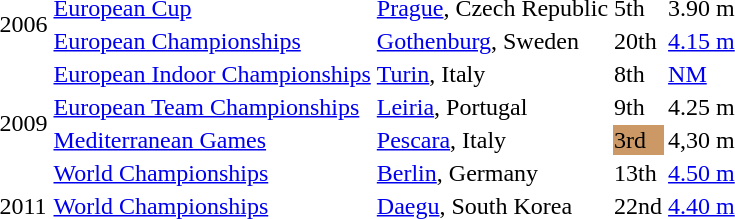<table>
<tr>
<td rowspan=2>2006</td>
<td><a href='#'>European Cup</a></td>
<td><a href='#'>Prague</a>, Czech Republic</td>
<td>5th</td>
<td>3.90 m</td>
</tr>
<tr>
<td><a href='#'>European Championships</a></td>
<td><a href='#'>Gothenburg</a>, Sweden</td>
<td>20th</td>
<td><a href='#'>4.15 m</a></td>
</tr>
<tr>
<td rowspan=4>2009</td>
<td><a href='#'>European Indoor Championships</a></td>
<td><a href='#'>Turin</a>, Italy</td>
<td>8th</td>
<td><a href='#'>NM</a></td>
</tr>
<tr>
<td><a href='#'>European Team Championships</a></td>
<td><a href='#'>Leiria</a>, Portugal</td>
<td>9th</td>
<td>4.25 m</td>
</tr>
<tr>
<td><a href='#'>Mediterranean Games</a></td>
<td><a href='#'>Pescara</a>, Italy</td>
<td bgcolor=cc9966>3rd</td>
<td>4,30 m</td>
</tr>
<tr>
<td><a href='#'>World Championships</a></td>
<td><a href='#'>Berlin</a>, Germany</td>
<td>13th</td>
<td><a href='#'>4.50 m</a></td>
</tr>
<tr>
<td>2011</td>
<td><a href='#'>World Championships</a></td>
<td><a href='#'>Daegu</a>, South Korea</td>
<td>22nd</td>
<td><a href='#'>4.40 m</a></td>
</tr>
</table>
